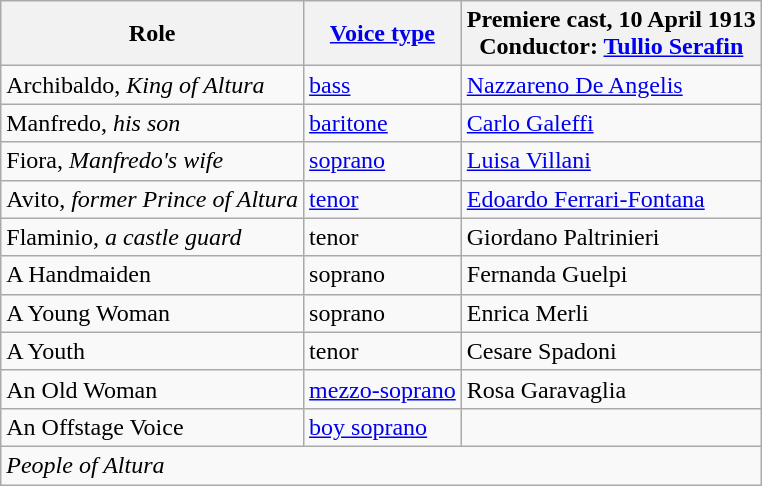<table class="wikitable">
<tr>
<th>Role</th>
<th><a href='#'>Voice type</a></th>
<th>Premiere cast, 10 April 1913<br>Conductor: <a href='#'>Tullio Serafin</a></th>
</tr>
<tr>
<td>Archibaldo, <em>King of Altura</em></td>
<td><a href='#'>bass</a></td>
<td><a href='#'>Nazzareno De Angelis</a></td>
</tr>
<tr>
<td>Manfredo, <em>his son</em></td>
<td><a href='#'>baritone</a></td>
<td><a href='#'>Carlo Galeffi</a></td>
</tr>
<tr>
<td>Fiora, <em>Manfredo's wife</em></td>
<td><a href='#'>soprano</a></td>
<td><a href='#'>Luisa Villani</a></td>
</tr>
<tr>
<td>Avito, <em>former Prince of Altura</em></td>
<td><a href='#'>tenor</a></td>
<td><a href='#'>Edoardo Ferrari-Fontana</a></td>
</tr>
<tr>
<td>Flaminio, <em>a castle guard</em></td>
<td>tenor</td>
<td>Giordano Paltrinieri</td>
</tr>
<tr>
<td>A Handmaiden</td>
<td>soprano</td>
<td>Fernanda Guelpi</td>
</tr>
<tr>
<td>A Young Woman</td>
<td>soprano</td>
<td>Enrica Merli</td>
</tr>
<tr>
<td>A Youth</td>
<td>tenor</td>
<td>Cesare Spadoni</td>
</tr>
<tr>
<td>An Old Woman</td>
<td><a href='#'>mezzo-soprano</a></td>
<td>Rosa Garavaglia</td>
</tr>
<tr>
<td>An Offstage Voice</td>
<td><a href='#'>boy soprano</a></td>
<td></td>
</tr>
<tr>
<td colspan="3"><em>People of Altura</em></td>
</tr>
</table>
